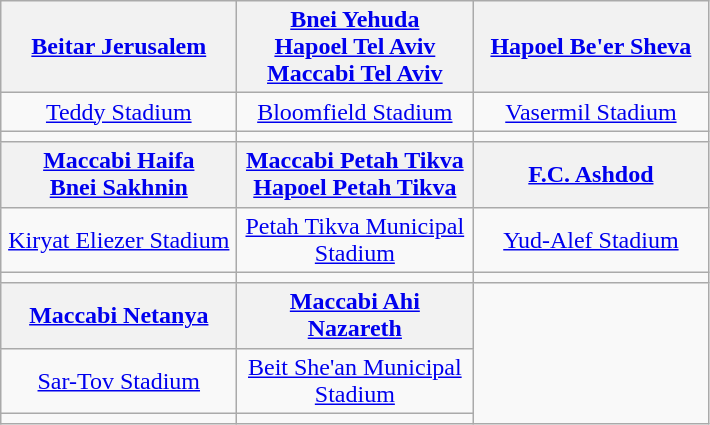<table class="wikitable" style="text-align:center">
<tr>
<th><a href='#'>Beitar Jerusalem</a></th>
<th><a href='#'>Bnei Yehuda</a><br> <a href='#'>Hapoel Tel Aviv</a><br> <a href='#'>Maccabi Tel Aviv</a></th>
<th><a href='#'>Hapoel Be'er Sheva</a></th>
</tr>
<tr>
<td width=150><a href='#'>Teddy Stadium</a><br></td>
<td width=150><a href='#'>Bloomfield Stadium</a><br></td>
<td width=150><a href='#'>Vasermil Stadium</a></td>
</tr>
<tr>
<td></td>
<td></td>
<td></td>
</tr>
<tr>
<th><a href='#'>Maccabi Haifa</a><br> <a href='#'>Bnei Sakhnin</a></th>
<th><a href='#'>Maccabi Petah Tikva</a><br><a href='#'>Hapoel Petah Tikva</a></th>
<th><a href='#'>F.C. Ashdod</a></th>
</tr>
<tr>
<td width=150><a href='#'>Kiryat Eliezer Stadium</a><br></td>
<td width=150><a href='#'>Petah Tikva Municipal Stadium</a></td>
<td width=150><a href='#'>Yud-Alef Stadium</a></td>
</tr>
<tr>
<td></td>
<td></td>
<td></td>
</tr>
<tr>
<th><a href='#'>Maccabi Netanya</a></th>
<th><a href='#'>Maccabi Ahi Nazareth</a></th>
</tr>
<tr>
<td width=150><a href='#'>Sar-Tov Stadium</a></td>
<td width=150><a href='#'>Beit She'an Municipal Stadium</a></td>
</tr>
<tr>
<td></td>
<td></td>
</tr>
</table>
